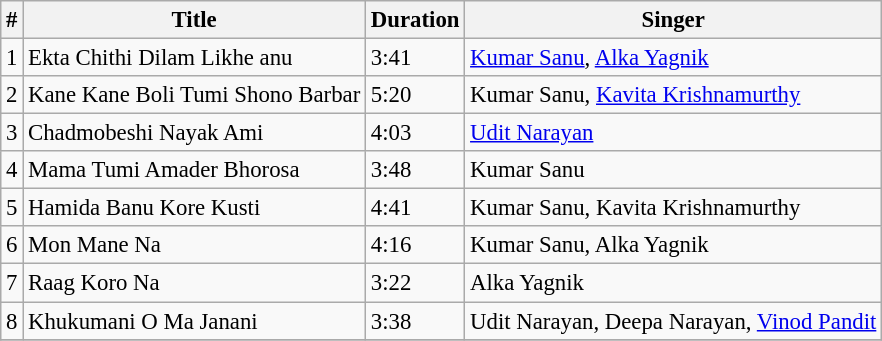<table class="wikitable" style="font-size:95%;">
<tr>
<th>#</th>
<th>Title</th>
<th>Duration</th>
<th>Singer</th>
</tr>
<tr>
<td>1</td>
<td>Ekta Chithi Dilam Likhe anu</td>
<td>3:41</td>
<td><a href='#'>Kumar Sanu</a>, <a href='#'>Alka Yagnik</a></td>
</tr>
<tr>
<td>2</td>
<td>Kane Kane Boli Tumi Shono Barbar</td>
<td>5:20</td>
<td>Kumar Sanu, <a href='#'>Kavita Krishnamurthy</a></td>
</tr>
<tr>
<td>3</td>
<td>Chadmobeshi Nayak Ami</td>
<td>4:03</td>
<td><a href='#'>Udit Narayan</a></td>
</tr>
<tr>
<td>4</td>
<td>Mama Tumi Amader Bhorosa</td>
<td>3:48</td>
<td>Kumar Sanu</td>
</tr>
<tr>
<td>5</td>
<td>Hamida Banu Kore Kusti</td>
<td>4:41</td>
<td>Kumar Sanu, Kavita Krishnamurthy</td>
</tr>
<tr>
<td>6</td>
<td>Mon Mane Na</td>
<td>4:16</td>
<td>Kumar Sanu, Alka Yagnik</td>
</tr>
<tr>
<td>7</td>
<td>Raag Koro Na</td>
<td>3:22</td>
<td>Alka Yagnik</td>
</tr>
<tr>
<td>8</td>
<td>Khukumani O Ma Janani</td>
<td>3:38</td>
<td>Udit Narayan, Deepa Narayan, <a href='#'>Vinod Pandit</a></td>
</tr>
<tr>
</tr>
</table>
